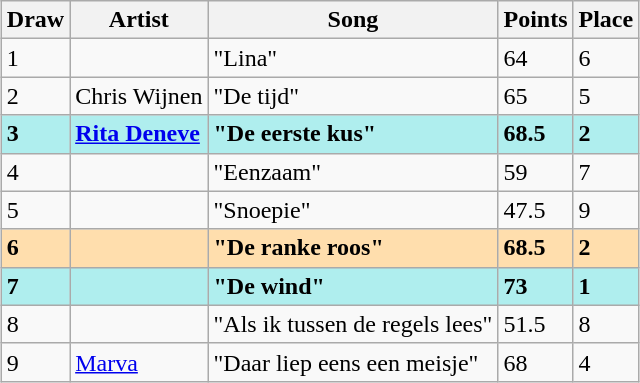<table class="sortable wikitable" style="margin: 1em auto 1em auto">
<tr>
<th>Draw</th>
<th>Artist</th>
<th>Song</th>
<th>Points</th>
<th>Place</th>
</tr>
<tr>
<td>1</td>
<td></td>
<td>"Lina"</td>
<td>64</td>
<td>6</td>
</tr>
<tr>
<td>2</td>
<td>Chris Wijnen</td>
<td>"De tijd"</td>
<td>65</td>
<td>5</td>
</tr>
<tr style="background:paleturquoise;font-weight:bold;">
<td>3</td>
<td><a href='#'>Rita Deneve</a></td>
<td>"De eerste kus"</td>
<td>68.5</td>
<td>2</td>
</tr>
<tr>
<td>4</td>
<td></td>
<td>"Eenzaam"</td>
<td>59</td>
<td>7</td>
</tr>
<tr>
<td>5</td>
<td></td>
<td>"Snoepie"</td>
<td>47.5</td>
<td>9</td>
</tr>
<tr style="background:navajowhite;font-weight:bold;">
<td>6</td>
<td></td>
<td>"De ranke roos"</td>
<td>68.5</td>
<td>2</td>
</tr>
<tr style="background:paleturquoise;font-weight:bold;">
<td>7</td>
<td></td>
<td>"De wind"</td>
<td>73</td>
<td>1</td>
</tr>
<tr>
<td>8</td>
<td></td>
<td>"Als ik tussen de regels lees"</td>
<td>51.5</td>
<td>8</td>
</tr>
<tr>
<td>9</td>
<td><a href='#'>Marva</a></td>
<td>"Daar liep eens een meisje"</td>
<td>68</td>
<td>4</td>
</tr>
</table>
